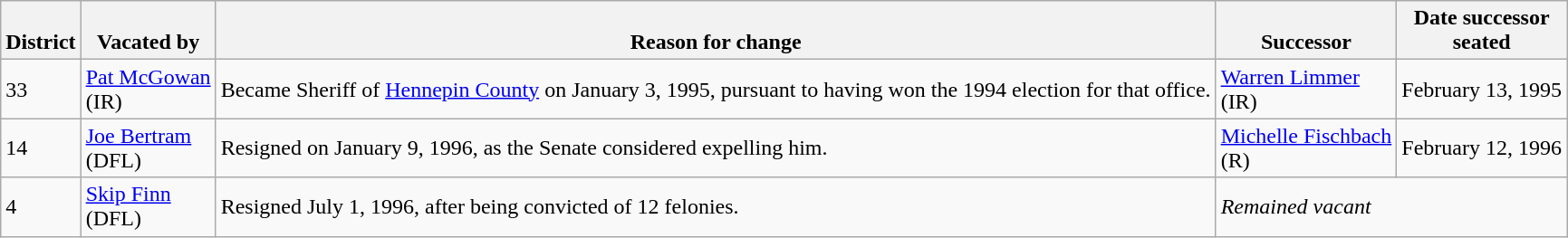<table class="wikitable sortable">
<tr style="vertical-align:bottom;">
<th>District</th>
<th>Vacated by</th>
<th>Reason for change</th>
<th>Successor</th>
<th>Date successor<br>seated</th>
</tr>
<tr>
<td>33</td>
<td nowrap ><a href='#'>Pat McGowan</a><br>(IR)</td>
<td>Became Sheriff of <a href='#'>Hennepin County</a> on January 3, 1995, pursuant to having won the 1994 election for that office.</td>
<td nowrap ><a href='#'>Warren Limmer</a><br>(IR)</td>
<td>February 13, 1995</td>
</tr>
<tr>
<td>14</td>
<td nowrap ><a href='#'>Joe Bertram</a><br>(DFL)</td>
<td>Resigned on January 9, 1996, as the Senate considered expelling him.</td>
<td nowrap ><a href='#'>Michelle Fischbach</a><br>(R)</td>
<td>February 12, 1996</td>
</tr>
<tr>
<td>4</td>
<td nowrap ><a href='#'>Skip Finn</a><br>(DFL)</td>
<td>Resigned July 1, 1996, after being convicted of 12 felonies.</td>
<td colspan="2"><em>Remained vacant</em></td>
</tr>
</table>
